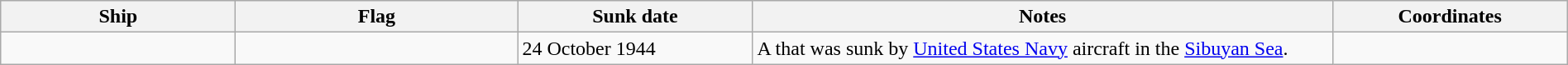<table class="wikitable sortable" style="width:100%" |>
<tr>
<th width="15%">Ship</th>
<th width="18%">Flag</th>
<th width="15%" align="right">Sunk date</th>
<th width="37%">Notes</th>
<th width="15%">Coordinates</th>
</tr>
<tr>
<td scope="row" data-sort-value="Musashi"></td>
<td></td>
<td>24 October 1944</td>
<td>A  that was sunk by <a href='#'>United States Navy</a> aircraft in the <a href='#'>Sibuyan Sea</a>.</td>
<td></td>
</tr>
</table>
